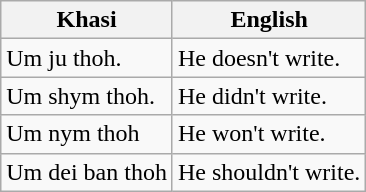<table class="wikitable">
<tr>
<th>Khasi</th>
<th>English</th>
</tr>
<tr>
<td>Um ju thoh.</td>
<td>He doesn't write.</td>
</tr>
<tr>
<td>Um shym thoh.</td>
<td>He didn't write.</td>
</tr>
<tr>
<td>Um nym thoh</td>
<td>He won't write.</td>
</tr>
<tr>
<td>Um dei ban thoh</td>
<td>He shouldn't write.</td>
</tr>
</table>
